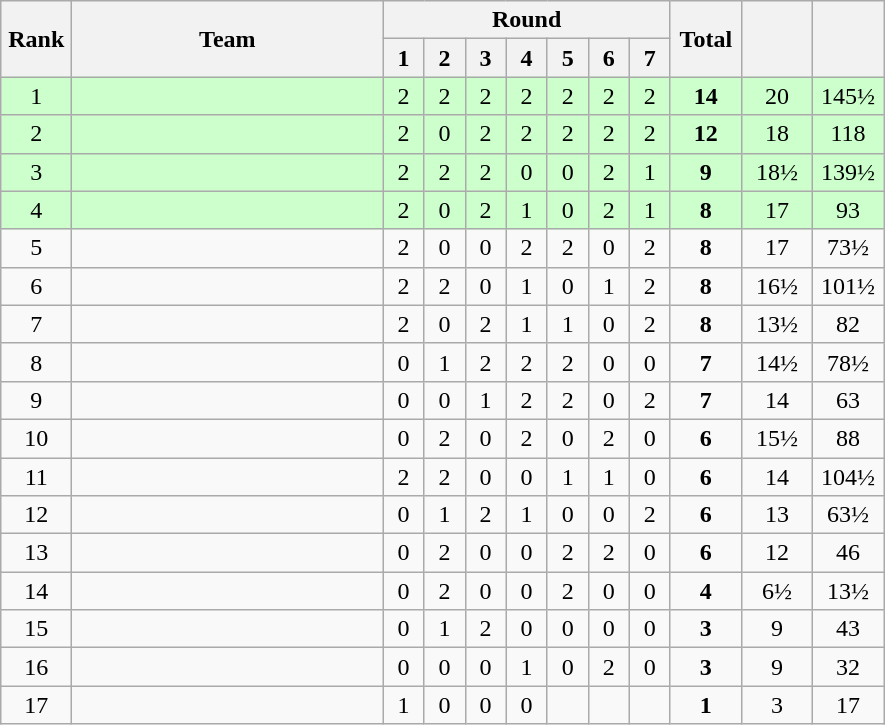<table class=wikitable style="text-align:center">
<tr>
<th rowspan="2" width=40>Rank</th>
<th rowspan="2" width=200>Team</th>
<th colspan="7">Round</th>
<th rowspan="2" width=40>Total</th>
<th rowspan="2" width=40></th>
<th rowspan="2" width=40></th>
</tr>
<tr>
<th width=20>1</th>
<th width=20>2</th>
<th width=20>3</th>
<th width=20>4</th>
<th width=20>5</th>
<th width=20>6</th>
<th width=20>7</th>
</tr>
<tr style="background:#ccffcc;">
<td>1</td>
<td align=left></td>
<td>2</td>
<td>2</td>
<td>2</td>
<td>2</td>
<td>2</td>
<td>2</td>
<td>2</td>
<td><strong>14</strong></td>
<td>20</td>
<td>145½</td>
</tr>
<tr style="background:#ccffcc;">
<td>2</td>
<td align=left></td>
<td>2</td>
<td>0</td>
<td>2</td>
<td>2</td>
<td>2</td>
<td>2</td>
<td>2</td>
<td><strong>12</strong></td>
<td>18</td>
<td>118</td>
</tr>
<tr style="background:#ccffcc;">
<td>3</td>
<td align=left></td>
<td>2</td>
<td>2</td>
<td>2</td>
<td>0</td>
<td>0</td>
<td>2</td>
<td>1</td>
<td><strong>9</strong></td>
<td>18½</td>
<td>139½</td>
</tr>
<tr style="background:#ccffcc;">
<td>4</td>
<td align=left></td>
<td>2</td>
<td>0</td>
<td>2</td>
<td>1</td>
<td>0</td>
<td>2</td>
<td>1</td>
<td><strong>8</strong></td>
<td>17</td>
<td>93</td>
</tr>
<tr>
<td>5</td>
<td align=left></td>
<td>2</td>
<td>0</td>
<td>0</td>
<td>2</td>
<td>2</td>
<td>0</td>
<td>2</td>
<td><strong>8</strong></td>
<td>17</td>
<td>73½</td>
</tr>
<tr>
<td>6</td>
<td align=left></td>
<td>2</td>
<td>2</td>
<td>0</td>
<td>1</td>
<td>0</td>
<td>1</td>
<td>2</td>
<td><strong>8</strong></td>
<td>16½</td>
<td>101½</td>
</tr>
<tr>
<td>7</td>
<td align=left></td>
<td>2</td>
<td>0</td>
<td>2</td>
<td>1</td>
<td>1</td>
<td>0</td>
<td>2</td>
<td><strong>8</strong></td>
<td>13½</td>
<td>82</td>
</tr>
<tr>
<td>8</td>
<td align=left></td>
<td>0</td>
<td>1</td>
<td>2</td>
<td>2</td>
<td>2</td>
<td>0</td>
<td>0</td>
<td><strong>7</strong></td>
<td>14½</td>
<td>78½</td>
</tr>
<tr>
<td>9</td>
<td align=left></td>
<td>0</td>
<td>0</td>
<td>1</td>
<td>2</td>
<td>2</td>
<td>0</td>
<td>2</td>
<td><strong>7</strong></td>
<td>14</td>
<td>63</td>
</tr>
<tr>
<td>10</td>
<td align=left></td>
<td>0</td>
<td>2</td>
<td>0</td>
<td>2</td>
<td>0</td>
<td>2</td>
<td>0</td>
<td><strong>6</strong></td>
<td>15½</td>
<td>88</td>
</tr>
<tr>
<td>11</td>
<td align=left></td>
<td>2</td>
<td>2</td>
<td>0</td>
<td>0</td>
<td>1</td>
<td>1</td>
<td>0</td>
<td><strong>6</strong></td>
<td>14</td>
<td>104½</td>
</tr>
<tr>
<td>12</td>
<td align=left></td>
<td>0</td>
<td>1</td>
<td>2</td>
<td>1</td>
<td>0</td>
<td>0</td>
<td>2</td>
<td><strong>6</strong></td>
<td>13</td>
<td>63½</td>
</tr>
<tr>
<td>13</td>
<td align=left></td>
<td>0</td>
<td>2</td>
<td>0</td>
<td>0</td>
<td>2</td>
<td>2</td>
<td>0</td>
<td><strong>6</strong></td>
<td>12</td>
<td>46</td>
</tr>
<tr>
<td>14</td>
<td align=left></td>
<td>0</td>
<td>2</td>
<td>0</td>
<td>0</td>
<td>2</td>
<td>0</td>
<td>0</td>
<td><strong>4</strong></td>
<td>6½</td>
<td>13½</td>
</tr>
<tr>
<td>15</td>
<td align=left></td>
<td>0</td>
<td>1</td>
<td>2</td>
<td>0</td>
<td>0</td>
<td>0</td>
<td>0</td>
<td><strong>3</strong></td>
<td>9</td>
<td>43</td>
</tr>
<tr>
<td>16</td>
<td align=left></td>
<td>0</td>
<td>0</td>
<td>0</td>
<td>1</td>
<td>0</td>
<td>2</td>
<td>0</td>
<td><strong>3</strong></td>
<td>9</td>
<td>32</td>
</tr>
<tr>
<td>17</td>
<td align=left></td>
<td>1</td>
<td>0</td>
<td>0</td>
<td>0</td>
<td></td>
<td></td>
<td></td>
<td><strong>1</strong></td>
<td>3</td>
<td>17</td>
</tr>
</table>
